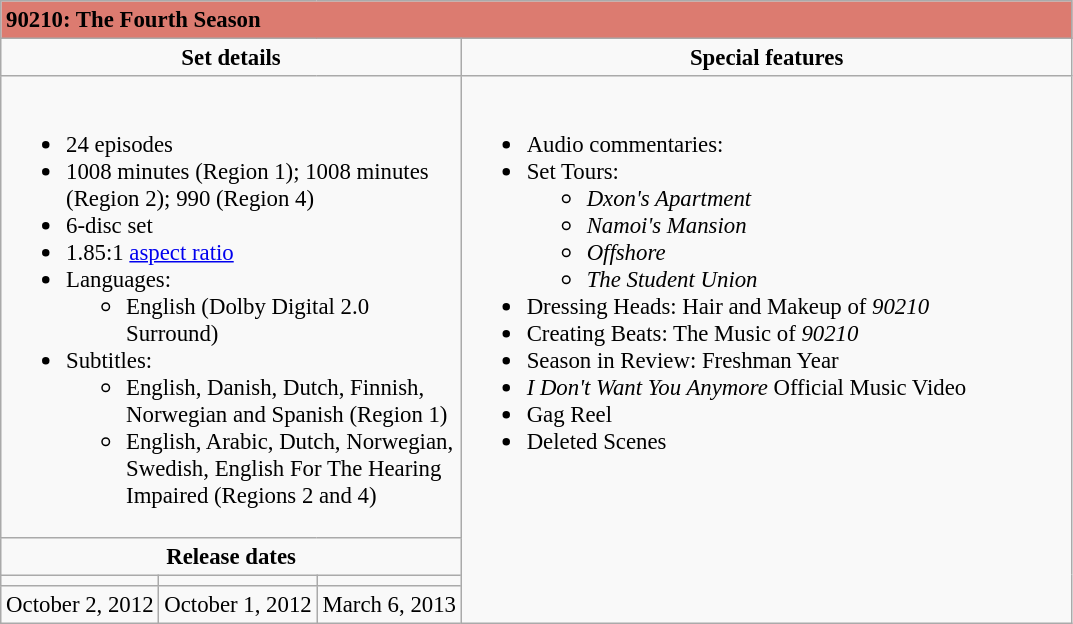<table class="wikitable" style="font-size:95%;">
<tr style="background:#DC7B70">
<td colspan="6"><strong>90210: The Fourth Season</strong></td>
</tr>
<tr>
<td align="center" width="300" colspan="3"><strong>Set details</strong></td>
<td width="400" align="center"><strong>Special features</strong></td>
</tr>
<tr valign="top">
<td colspan="3" align="left" width="300"><br><ul><li>24 episodes</li><li>1008 minutes (Region 1); 1008 minutes (Region 2); 990 (Region 4)</li><li>6-disc set</li><li>1.85:1 <a href='#'>aspect ratio</a></li><li>Languages:<ul><li>English (Dolby Digital 2.0 Surround)</li></ul></li><li>Subtitles:<ul><li>English, Danish, Dutch, Finnish, Norwegian and Spanish (Region 1)</li><li>English, Arabic, Dutch, Norwegian, Swedish, English For The Hearing Impaired (Regions 2 and 4)</li></ul></li></ul></td>
<td rowspan="4" align="left" width="400"><br><ul><li>Audio commentaries:</li><li>Set Tours:<ul><li><em>Dxon's Apartment</em></li><li><em>Namoi's Mansion</em></li><li><em>Offshore</em></li><li><em>The Student Union</em></li></ul></li><li>Dressing Heads: Hair and Makeup of <em>90210</em></li><li>Creating Beats: The Music of <em>90210</em></li><li>Season in Review: Freshman Year</li><li><em>I Don't Want You Anymore</em> Official Music Video</li><li>Gag Reel</li><li>Deleted Scenes</li></ul></td>
</tr>
<tr>
<td colspan="3" align="center"><strong>Release dates</strong></td>
</tr>
<tr>
<td align="center"></td>
<td align="center"></td>
<td align="center"></td>
</tr>
<tr>
<td align="center">October 2, 2012</td>
<td align="center">October 1, 2012</td>
<td align="center">March 6, 2013 </td>
</tr>
</table>
